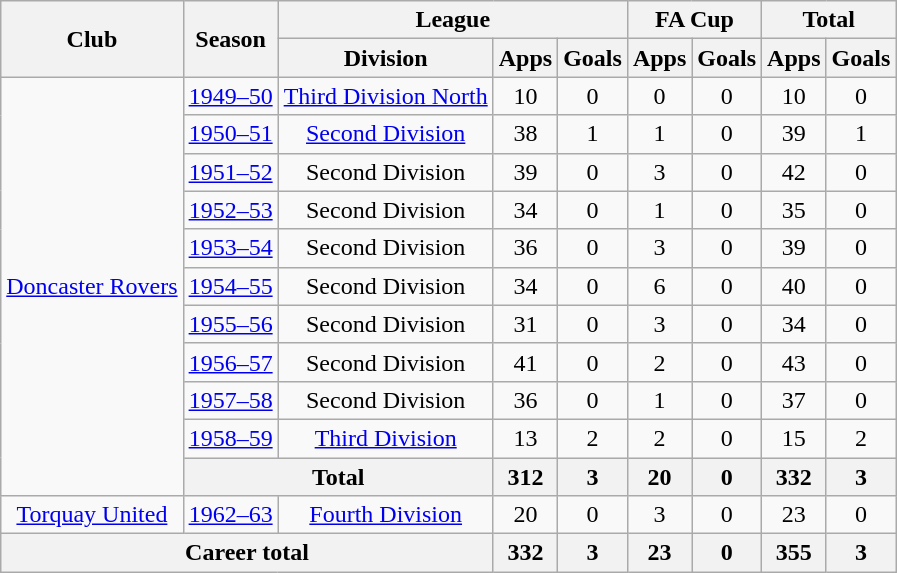<table class="wikitable" style="text-align: center;">
<tr>
<th rowspan="2">Club</th>
<th rowspan="2">Season</th>
<th colspan="3">League</th>
<th colspan="2">FA Cup</th>
<th colspan="2">Total</th>
</tr>
<tr>
<th>Division</th>
<th>Apps</th>
<th>Goals</th>
<th>Apps</th>
<th>Goals</th>
<th>Apps</th>
<th>Goals</th>
</tr>
<tr>
<td rowspan="11"><a href='#'>Doncaster Rovers</a></td>
<td><a href='#'>1949–50</a></td>
<td><a href='#'>Third Division North</a></td>
<td>10</td>
<td>0</td>
<td>0</td>
<td>0</td>
<td>10</td>
<td>0</td>
</tr>
<tr>
<td><a href='#'>1950–51</a></td>
<td><a href='#'>Second Division</a></td>
<td>38</td>
<td>1</td>
<td>1</td>
<td>0</td>
<td>39</td>
<td>1</td>
</tr>
<tr>
<td><a href='#'>1951–52</a></td>
<td>Second Division</td>
<td>39</td>
<td>0</td>
<td>3</td>
<td>0</td>
<td>42</td>
<td>0</td>
</tr>
<tr>
<td><a href='#'>1952–53</a></td>
<td>Second Division</td>
<td>34</td>
<td>0</td>
<td>1</td>
<td>0</td>
<td>35</td>
<td>0</td>
</tr>
<tr>
<td><a href='#'>1953–54</a></td>
<td>Second Division</td>
<td>36</td>
<td>0</td>
<td>3</td>
<td>0</td>
<td>39</td>
<td>0</td>
</tr>
<tr>
<td><a href='#'>1954–55</a></td>
<td>Second Division</td>
<td>34</td>
<td>0</td>
<td>6</td>
<td>0</td>
<td>40</td>
<td>0</td>
</tr>
<tr>
<td><a href='#'>1955–56</a></td>
<td>Second Division</td>
<td>31</td>
<td>0</td>
<td>3</td>
<td>0</td>
<td>34</td>
<td>0</td>
</tr>
<tr>
<td><a href='#'>1956–57</a></td>
<td>Second Division</td>
<td>41</td>
<td>0</td>
<td>2</td>
<td>0</td>
<td>43</td>
<td>0</td>
</tr>
<tr>
<td><a href='#'>1957–58</a></td>
<td>Second Division</td>
<td>36</td>
<td>0</td>
<td>1</td>
<td>0</td>
<td>37</td>
<td>0</td>
</tr>
<tr>
<td><a href='#'>1958–59</a></td>
<td><a href='#'>Third Division</a></td>
<td>13</td>
<td>2</td>
<td>2</td>
<td>0</td>
<td>15</td>
<td>2</td>
</tr>
<tr>
<th colspan="2">Total</th>
<th>312</th>
<th>3</th>
<th>20</th>
<th>0</th>
<th>332</th>
<th>3</th>
</tr>
<tr>
<td><a href='#'>Torquay United</a></td>
<td><a href='#'>1962–63</a></td>
<td><a href='#'>Fourth Division</a></td>
<td>20</td>
<td>0</td>
<td>3</td>
<td>0</td>
<td>23</td>
<td>0</td>
</tr>
<tr>
<th colspan="3">Career total</th>
<th>332</th>
<th>3</th>
<th>23</th>
<th>0</th>
<th>355</th>
<th>3</th>
</tr>
</table>
